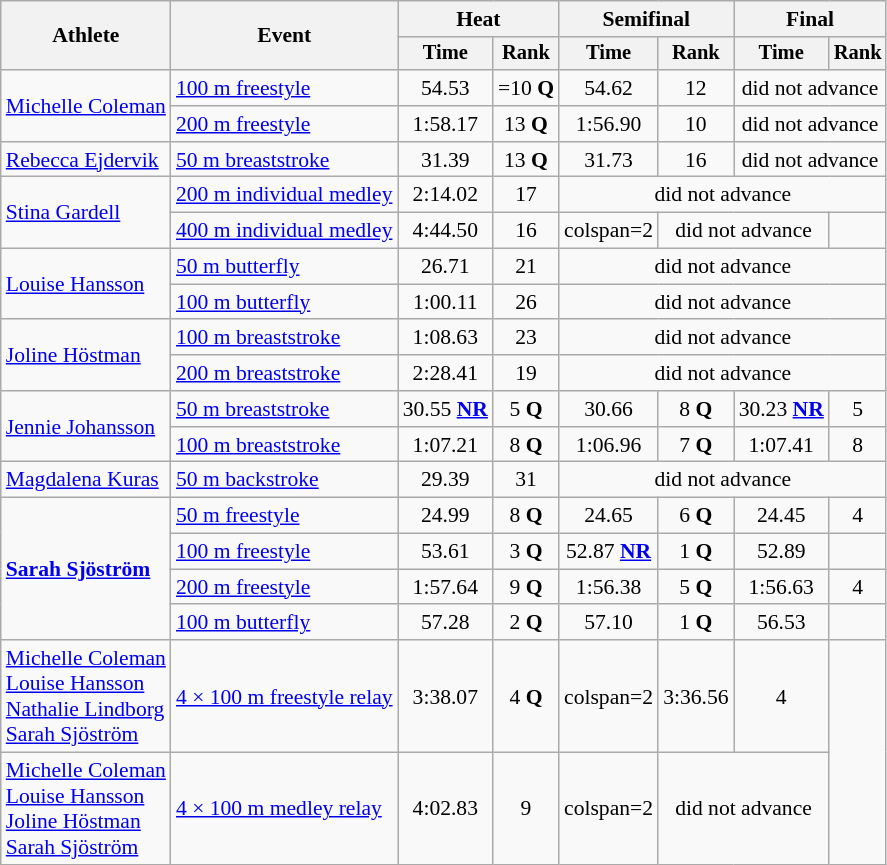<table class=wikitable style="font-size:90%">
<tr>
<th rowspan="2">Athlete</th>
<th rowspan="2">Event</th>
<th colspan="2">Heat</th>
<th colspan="2">Semifinal</th>
<th colspan="2">Final</th>
</tr>
<tr style="font-size:95%">
<th>Time</th>
<th>Rank</th>
<th>Time</th>
<th>Rank</th>
<th>Time</th>
<th>Rank</th>
</tr>
<tr align=center>
<td align=left rowspan=2><a href='#'>Michelle Coleman</a></td>
<td align=left><a href='#'>100 m freestyle</a></td>
<td>54.53</td>
<td>=10 <strong>Q</strong></td>
<td>54.62</td>
<td>12</td>
<td colspan=2>did not advance</td>
</tr>
<tr align=center>
<td align=left><a href='#'>200 m freestyle</a></td>
<td>1:58.17</td>
<td>13 <strong>Q</strong></td>
<td>1:56.90</td>
<td>10</td>
<td colspan=2>did not advance</td>
</tr>
<tr align=center>
<td align=left><a href='#'>Rebecca Ejdervik</a></td>
<td align=left><a href='#'>50 m breaststroke</a></td>
<td>31.39</td>
<td>13 <strong>Q</strong></td>
<td>31.73</td>
<td>16</td>
<td colspan=2>did not advance</td>
</tr>
<tr align=center>
<td align=left rowspan=2><a href='#'>Stina Gardell</a></td>
<td align=left><a href='#'>200 m individual medley</a></td>
<td>2:14.02</td>
<td>17</td>
<td colspan=4>did not advance</td>
</tr>
<tr align=center>
<td align=left><a href='#'>400 m individual medley</a></td>
<td>4:44.50</td>
<td>16</td>
<td>colspan=2 </td>
<td colspan=2>did not advance</td>
</tr>
<tr align=center>
<td align=left rowspan=2><a href='#'>Louise Hansson</a></td>
<td align=left><a href='#'>50 m butterfly</a></td>
<td>26.71</td>
<td>21</td>
<td colspan=4>did not advance</td>
</tr>
<tr align=center>
<td align=left><a href='#'>100 m butterfly</a></td>
<td>1:00.11</td>
<td>26</td>
<td colspan=4>did not advance</td>
</tr>
<tr align=center>
<td align=left rowspan=2><a href='#'>Joline Höstman</a></td>
<td align=left><a href='#'>100 m breaststroke</a></td>
<td>1:08.63</td>
<td>23</td>
<td colspan=4>did not advance</td>
</tr>
<tr align=center>
<td align=left><a href='#'>200 m breaststroke</a></td>
<td>2:28.41</td>
<td>19</td>
<td colspan=4>did not advance</td>
</tr>
<tr align=center>
<td align=left rowspan=2><a href='#'>Jennie Johansson</a></td>
<td align=left><a href='#'>50 m breaststroke</a></td>
<td>30.55 <strong><a href='#'>NR</a></strong></td>
<td>5 <strong>Q</strong></td>
<td>30.66</td>
<td>8 <strong>Q</strong></td>
<td>30.23 <strong><a href='#'>NR</a></strong></td>
<td>5</td>
</tr>
<tr align=center>
<td align=left><a href='#'>100 m breaststroke</a></td>
<td>1:07.21</td>
<td>8 <strong>Q</strong></td>
<td>1:06.96</td>
<td>7 <strong>Q</strong></td>
<td>1:07.41</td>
<td>8</td>
</tr>
<tr align=center>
<td align=left><a href='#'>Magdalena Kuras</a></td>
<td align=left><a href='#'>50 m backstroke</a></td>
<td>29.39</td>
<td>31</td>
<td colspan=4>did not advance</td>
</tr>
<tr align=center>
<td align=left rowspan=4><strong><a href='#'>Sarah Sjöström</a></strong></td>
<td align=left><a href='#'>50 m freestyle</a></td>
<td>24.99</td>
<td>8 <strong>Q</strong></td>
<td>24.65</td>
<td>6 <strong>Q</strong></td>
<td>24.45</td>
<td>4</td>
</tr>
<tr align=center>
<td align=left><a href='#'>100 m freestyle</a></td>
<td>53.61</td>
<td>3 <strong>Q</strong></td>
<td>52.87 <strong><a href='#'>NR</a></strong></td>
<td>1 <strong>Q</strong></td>
<td>52.89</td>
<td></td>
</tr>
<tr align=center>
<td align=left><a href='#'>200 m freestyle</a></td>
<td>1:57.64</td>
<td>9 <strong>Q</strong></td>
<td>1:56.38</td>
<td>5 <strong>Q</strong></td>
<td>1:56.63</td>
<td>4</td>
</tr>
<tr align=center>
<td align=left><a href='#'>100 m butterfly</a></td>
<td>57.28</td>
<td>2 <strong>Q</strong></td>
<td>57.10</td>
<td>1 <strong>Q</strong></td>
<td>56.53</td>
<td></td>
</tr>
<tr align=center>
<td align=left><a href='#'>Michelle Coleman</a><br><a href='#'>Louise Hansson</a><br><a href='#'>Nathalie Lindborg</a><br><a href='#'>Sarah Sjöström</a></td>
<td align=left><a href='#'>4 × 100 m freestyle relay</a></td>
<td>3:38.07</td>
<td>4 <strong>Q</strong></td>
<td>colspan=2 </td>
<td>3:36.56</td>
<td>4</td>
</tr>
<tr align=center>
<td align=left><a href='#'>Michelle Coleman</a><br><a href='#'>Louise Hansson</a><br><a href='#'>Joline Höstman</a><br><a href='#'>Sarah Sjöström</a></td>
<td align=left><a href='#'>4 × 100 m medley relay</a></td>
<td>4:02.83</td>
<td>9</td>
<td>colspan=2 </td>
<td colspan=2>did not advance</td>
</tr>
</table>
